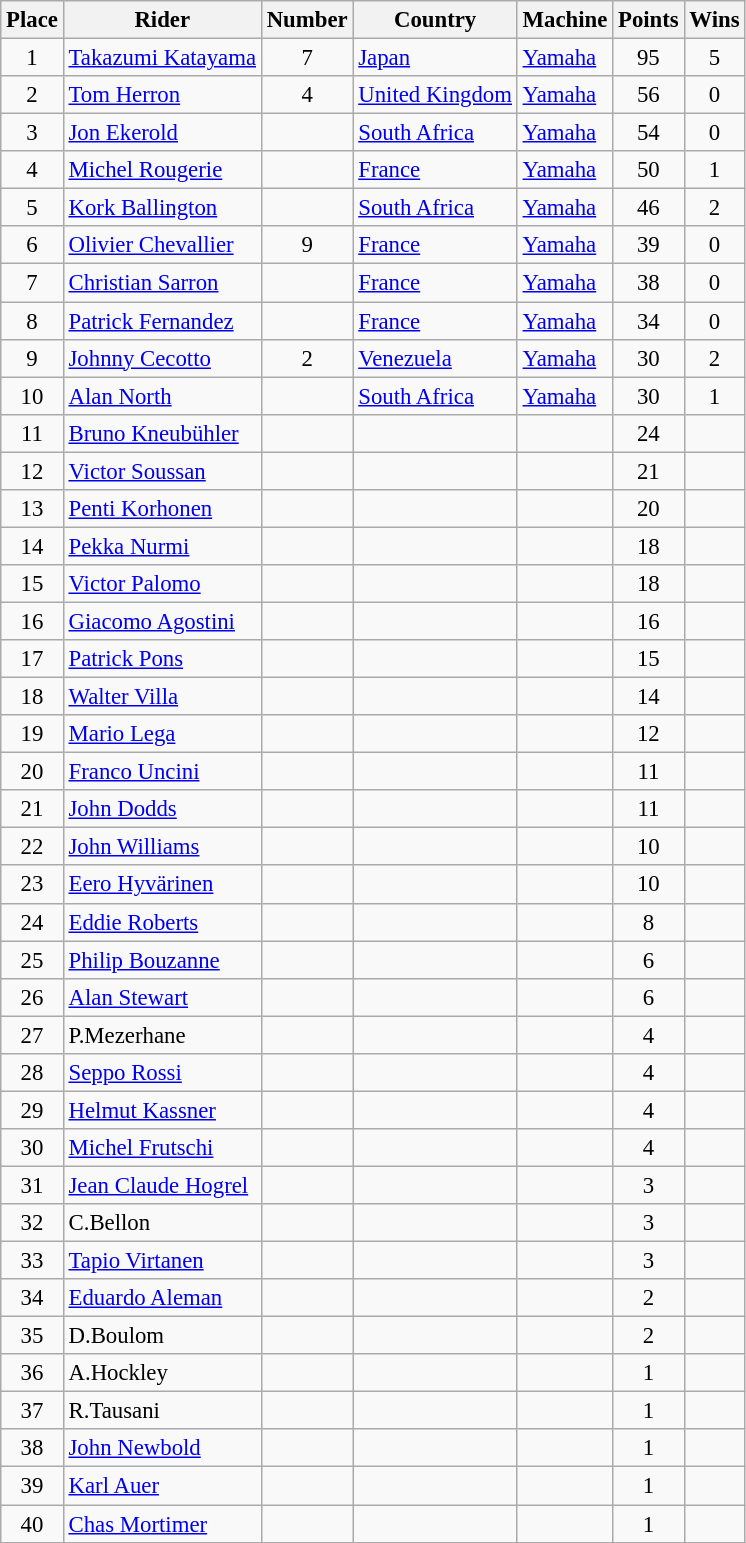<table class="wikitable" style="font-size: 95%;">
<tr>
<th>Place</th>
<th>Rider</th>
<th>Number</th>
<th>Country</th>
<th>Machine</th>
<th>Points</th>
<th>Wins</th>
</tr>
<tr>
<td align="center">1</td>
<td> <a href='#'>Takazumi Katayama</a></td>
<td align="center">7</td>
<td><a href='#'>Japan</a></td>
<td><a href='#'>Yamaha</a></td>
<td align="center">95</td>
<td align="center">5</td>
</tr>
<tr>
<td align="center">2</td>
<td> <a href='#'>Tom Herron</a></td>
<td align="center">4</td>
<td><a href='#'>United Kingdom</a></td>
<td><a href='#'>Yamaha</a></td>
<td align="center">56</td>
<td align="center">0</td>
</tr>
<tr>
<td align="center">3</td>
<td> <a href='#'>Jon Ekerold</a></td>
<td></td>
<td><a href='#'>South Africa</a></td>
<td><a href='#'>Yamaha</a></td>
<td align="center">54</td>
<td align="center">0</td>
</tr>
<tr>
<td align="center">4</td>
<td> <a href='#'>Michel Rougerie</a></td>
<td></td>
<td><a href='#'>France</a></td>
<td><a href='#'>Yamaha</a></td>
<td align="center">50</td>
<td align="center">1</td>
</tr>
<tr>
<td align="center">5</td>
<td> <a href='#'>Kork Ballington</a></td>
<td></td>
<td><a href='#'>South Africa</a></td>
<td><a href='#'>Yamaha</a></td>
<td align="center">46</td>
<td align="center">2</td>
</tr>
<tr>
<td align="center">6</td>
<td> <a href='#'>Olivier Chevallier</a></td>
<td align="center">9</td>
<td><a href='#'>France</a></td>
<td><a href='#'>Yamaha</a></td>
<td align="center">39</td>
<td align="center">0</td>
</tr>
<tr>
<td align="center">7</td>
<td> <a href='#'>Christian Sarron</a></td>
<td></td>
<td><a href='#'>France</a></td>
<td><a href='#'>Yamaha</a></td>
<td align="center">38</td>
<td align="center">0</td>
</tr>
<tr>
<td align="center">8</td>
<td> <a href='#'>Patrick Fernandez</a></td>
<td></td>
<td><a href='#'>France</a></td>
<td><a href='#'>Yamaha</a></td>
<td align="center">34</td>
<td align="center">0</td>
</tr>
<tr>
<td align="center">9</td>
<td> <a href='#'>Johnny Cecotto</a></td>
<td align="center">2</td>
<td><a href='#'>Venezuela</a></td>
<td><a href='#'>Yamaha</a></td>
<td align="center">30</td>
<td align="center">2</td>
</tr>
<tr>
<td align="center">10</td>
<td> <a href='#'>Alan North</a></td>
<td></td>
<td><a href='#'>South Africa</a></td>
<td><a href='#'>Yamaha</a></td>
<td align="center">30</td>
<td align="center">1</td>
</tr>
<tr>
<td align="center">11</td>
<td><a href='#'>Bruno Kneubühler</a></td>
<td align="center"></td>
<td></td>
<td></td>
<td align="center">24</td>
<td align="center"></td>
</tr>
<tr>
<td align="center">12</td>
<td><a href='#'>Victor Soussan</a></td>
<td align="center"></td>
<td></td>
<td></td>
<td align="center">21</td>
<td align="center"></td>
</tr>
<tr>
<td align="center">13</td>
<td><a href='#'>Penti Korhonen</a></td>
<td align="center"></td>
<td></td>
<td></td>
<td align="center">20</td>
<td align="center"></td>
</tr>
<tr>
<td align="center">14</td>
<td><a href='#'>Pekka Nurmi</a></td>
<td align="center"></td>
<td></td>
<td></td>
<td align="center">18</td>
<td align="center"></td>
</tr>
<tr>
<td align="center">15</td>
<td><a href='#'>Victor Palomo</a></td>
<td align="center"></td>
<td></td>
<td></td>
<td align="center">18</td>
<td align="center"></td>
</tr>
<tr>
<td align="center">16</td>
<td><a href='#'>Giacomo Agostini</a></td>
<td align="center"></td>
<td></td>
<td></td>
<td align="center">16</td>
<td align="center"></td>
</tr>
<tr>
<td align="center">17</td>
<td><a href='#'>Patrick Pons</a></td>
<td align="center"></td>
<td></td>
<td></td>
<td align="center">15</td>
<td align="center"></td>
</tr>
<tr>
<td align="center">18</td>
<td><a href='#'>Walter Villa</a></td>
<td align="center"></td>
<td></td>
<td></td>
<td align="center">14</td>
<td align="center"></td>
</tr>
<tr>
<td align="center">19</td>
<td><a href='#'>Mario Lega</a></td>
<td align="center"></td>
<td></td>
<td></td>
<td align="center">12</td>
<td align="center"></td>
</tr>
<tr>
<td align="center">20</td>
<td><a href='#'>Franco Uncini</a></td>
<td align="center"></td>
<td></td>
<td></td>
<td align="center">11</td>
<td align="center"></td>
</tr>
<tr>
<td align="center">21</td>
<td><a href='#'>John Dodds</a></td>
<td align="center"></td>
<td></td>
<td></td>
<td align="center">11</td>
<td align="center"></td>
</tr>
<tr>
<td align="center">22</td>
<td><a href='#'>John Williams</a></td>
<td align="center"></td>
<td></td>
<td></td>
<td align="center">10</td>
<td align="center"></td>
</tr>
<tr>
<td align="center">23</td>
<td><a href='#'>Eero Hyvärinen</a></td>
<td align="center"></td>
<td></td>
<td></td>
<td align="center">10</td>
<td align="center"></td>
</tr>
<tr>
<td align="center">24</td>
<td><a href='#'>Eddie Roberts</a></td>
<td align="center"></td>
<td></td>
<td></td>
<td align="center">8</td>
<td align="center"></td>
</tr>
<tr>
<td align="center">25</td>
<td><a href='#'>Philip Bouzanne</a></td>
<td align="center"></td>
<td></td>
<td></td>
<td align="center">6</td>
<td align="center"></td>
</tr>
<tr>
<td align="center">26</td>
<td><a href='#'>Alan Stewart</a></td>
<td align="center"></td>
<td></td>
<td></td>
<td align="center">6</td>
<td align="center"></td>
</tr>
<tr>
<td align="center">27</td>
<td>P.Mezerhane</td>
<td align="center"></td>
<td></td>
<td></td>
<td align="center">4</td>
<td align="center"></td>
</tr>
<tr>
<td align="center">28</td>
<td><a href='#'>Seppo Rossi</a></td>
<td align="center"></td>
<td></td>
<td></td>
<td align="center">4</td>
<td align="center"></td>
</tr>
<tr>
<td align="center">29</td>
<td><a href='#'>Helmut Kassner</a></td>
<td align="center"></td>
<td></td>
<td></td>
<td align="center">4</td>
<td align="center"></td>
</tr>
<tr>
<td align="center">30</td>
<td><a href='#'>Michel Frutschi</a></td>
<td align="center"></td>
<td></td>
<td></td>
<td align="center">4</td>
<td align="center"></td>
</tr>
<tr>
<td align="center">31</td>
<td><a href='#'>Jean Claude Hogrel</a></td>
<td align="center"></td>
<td></td>
<td></td>
<td align="center">3</td>
<td align="center"></td>
</tr>
<tr>
<td align="center">32</td>
<td>C.Bellon</td>
<td align="center"></td>
<td></td>
<td></td>
<td align="center">3</td>
<td align="center"></td>
</tr>
<tr>
<td align="center">33</td>
<td><a href='#'>Tapio Virtanen</a></td>
<td align="center"></td>
<td></td>
<td></td>
<td align="center">3</td>
<td align="center"></td>
</tr>
<tr>
<td align="center">34</td>
<td><a href='#'>Eduardo Aleman</a></td>
<td align="center"></td>
<td></td>
<td></td>
<td align="center">2</td>
<td align="center"></td>
</tr>
<tr>
<td align="center">35</td>
<td>D.Boulom</td>
<td align="center"></td>
<td></td>
<td></td>
<td align="center">2</td>
<td align="center"></td>
</tr>
<tr>
<td align="center">36</td>
<td>A.Hockley</td>
<td align="center"></td>
<td></td>
<td></td>
<td align="center">1</td>
<td align="center"></td>
</tr>
<tr>
<td align="center">37</td>
<td>R.Tausani</td>
<td align="center"></td>
<td></td>
<td></td>
<td align="center">1</td>
<td align="center"></td>
</tr>
<tr>
<td align="center">38</td>
<td><a href='#'>John Newbold</a></td>
<td align="center"></td>
<td></td>
<td></td>
<td align="center">1</td>
<td align="center"></td>
</tr>
<tr>
<td align="center">39</td>
<td><a href='#'>Karl Auer</a></td>
<td align="center"></td>
<td></td>
<td></td>
<td align="center">1</td>
<td align="center"></td>
</tr>
<tr>
<td align="center">40</td>
<td><a href='#'>Chas Mortimer</a></td>
<td align="center"></td>
<td></td>
<td></td>
<td align="center">1</td>
<td align="center"></td>
</tr>
<tr>
</tr>
</table>
